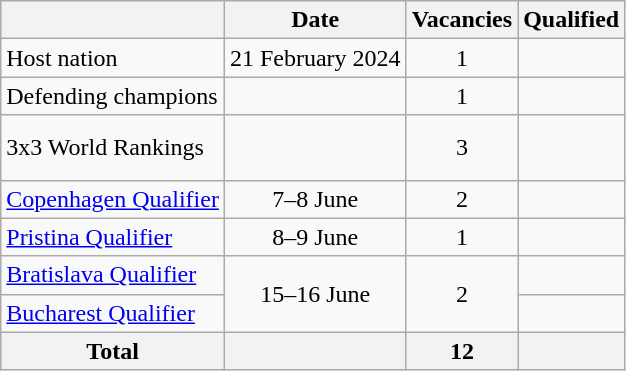<table class="wikitable">
<tr>
<th></th>
<th>Date</th>
<th>Vacancies</th>
<th>Qualified</th>
</tr>
<tr>
<td>Host nation</td>
<td>21 February 2024</td>
<td align="center">1</td>
<td></td>
</tr>
<tr>
<td>Defending champions</td>
<td></td>
<td align="center">1</td>
<td></td>
</tr>
<tr>
<td>3x3 World Rankings</td>
<td></td>
<td align="center">3</td>
<td><br><br></td>
</tr>
<tr>
<td> <a href='#'>Copenhagen Qualifier</a></td>
<td align="center">7–8 June</td>
<td align=center>2</td>
<td><br></td>
</tr>
<tr>
<td> <a href='#'>Pristina Qualifier</a></td>
<td align="center">8–9 June</td>
<td align=center>1</td>
<td></td>
</tr>
<tr>
<td> <a href='#'>Bratislava Qualifier</a></td>
<td rowspan=2 align=center>15–16 June</td>
<td rowspan=2 align=center>2</td>
<td><br></td>
</tr>
<tr>
<td> <a href='#'>Bucharest Qualifier</a></td>
<td><br></td>
</tr>
<tr>
<th>Total</th>
<th></th>
<th>12</th>
<th></th>
</tr>
</table>
